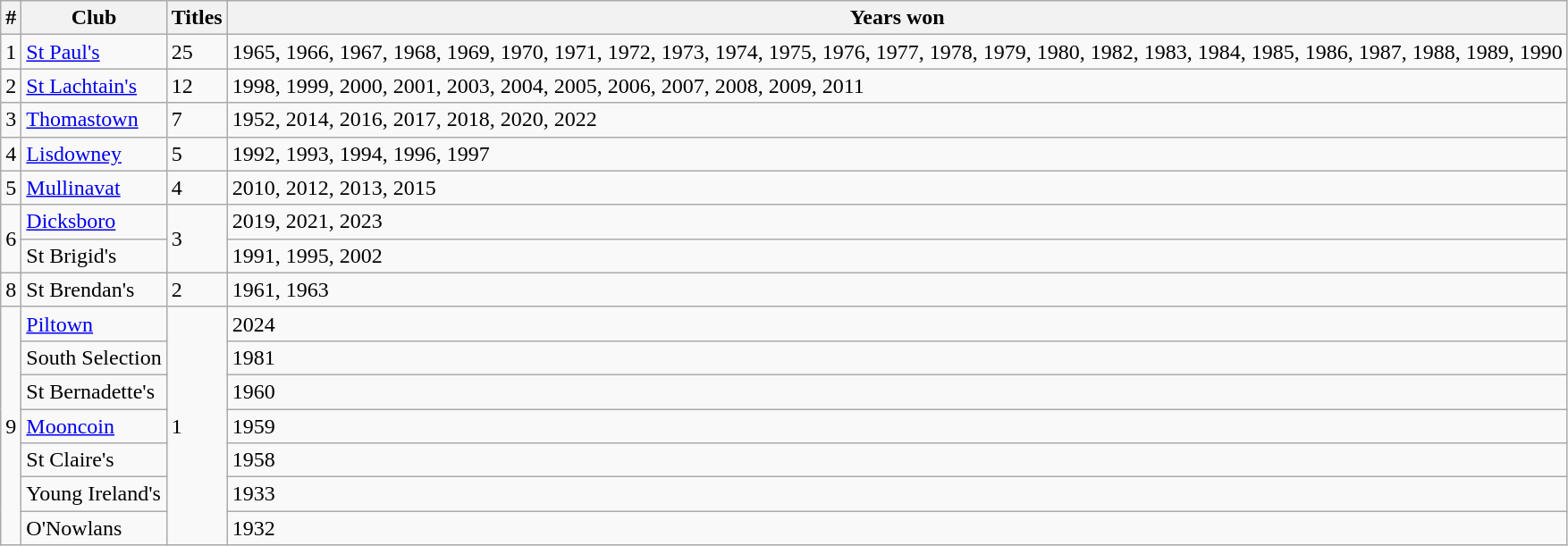<table class="wikitable" border="1">
<tr>
<th>#</th>
<th>Club</th>
<th>Titles</th>
<th>Years won</th>
</tr>
<tr>
<td>1</td>
<td><a href='#'>St Paul's</a></td>
<td>25</td>
<td>1965, 1966, 1967, 1968, 1969, 1970, 1971, 1972, 1973, 1974, 1975, 1976, 1977, 1978, 1979, 1980, 1982, 1983, 1984, 1985, 1986, 1987, 1988, 1989, 1990</td>
</tr>
<tr>
<td>2</td>
<td><a href='#'>St Lachtain's</a></td>
<td>12</td>
<td>1998, 1999, 2000, 2001, 2003, 2004, 2005, 2006, 2007, 2008, 2009, 2011</td>
</tr>
<tr>
<td>3</td>
<td><a href='#'>Thomastown</a></td>
<td>7</td>
<td>1952, 2014, 2016, 2017, 2018, 2020, 2022</td>
</tr>
<tr>
<td>4</td>
<td><a href='#'>Lisdowney</a></td>
<td>5</td>
<td>1992, 1993, 1994, 1996, 1997</td>
</tr>
<tr>
<td>5</td>
<td><a href='#'>Mullinavat</a></td>
<td>4</td>
<td>2010, 2012, 2013, 2015</td>
</tr>
<tr>
<td rowspan=2>6</td>
<td><a href='#'>Dicksboro</a></td>
<td rowspan=2>3</td>
<td>2019, 2021, 2023</td>
</tr>
<tr>
<td>St Brigid's</td>
<td>1991, 1995, 2002</td>
</tr>
<tr>
<td>8</td>
<td>St Brendan's</td>
<td>2</td>
<td>1961, 1963</td>
</tr>
<tr>
<td rowspan=7>9</td>
<td><a href='#'>Piltown</a></td>
<td rowspan=7>1</td>
<td>2024</td>
</tr>
<tr>
<td>South Selection</td>
<td>1981</td>
</tr>
<tr>
<td>St Bernadette's</td>
<td>1960</td>
</tr>
<tr>
<td><a href='#'>Mooncoin</a></td>
<td>1959</td>
</tr>
<tr>
<td>St Claire's</td>
<td>1958</td>
</tr>
<tr>
<td>Young Ireland's</td>
<td>1933</td>
</tr>
<tr>
<td>O'Nowlans</td>
<td>1932</td>
</tr>
</table>
